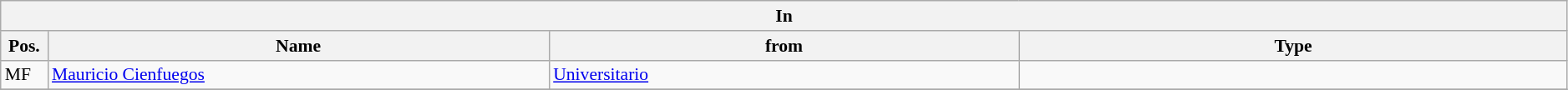<table class="wikitable" style="font-size:90%;width:99%;">
<tr>
<th colspan="4">In</th>
</tr>
<tr>
<th width=3%>Pos.</th>
<th width=32%>Name</th>
<th width=30%>from</th>
<th width=35%>Type</th>
</tr>
<tr>
<td>MF</td>
<td><a href='#'>Mauricio Cienfuegos</a></td>
<td><a href='#'>Universitario</a></td>
<td></td>
</tr>
<tr>
</tr>
</table>
